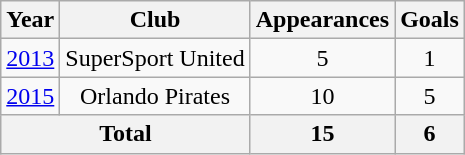<table class="wikitable" style="text-align: center;">
<tr>
<th rowspan=1>Year</th>
<th rowspan=1>Club</th>
<th rowspan=1>Appearances</th>
<th rowspan=1>Goals</th>
</tr>
<tr>
<td><a href='#'>2013</a></td>
<td>SuperSport United</td>
<td>5</td>
<td>1</td>
</tr>
<tr>
<td><a href='#'>2015</a></td>
<td>Orlando Pirates</td>
<td>10</td>
<td>5</td>
</tr>
<tr>
<th colspan=2>Total</th>
<th>15</th>
<th>6</th>
</tr>
</table>
